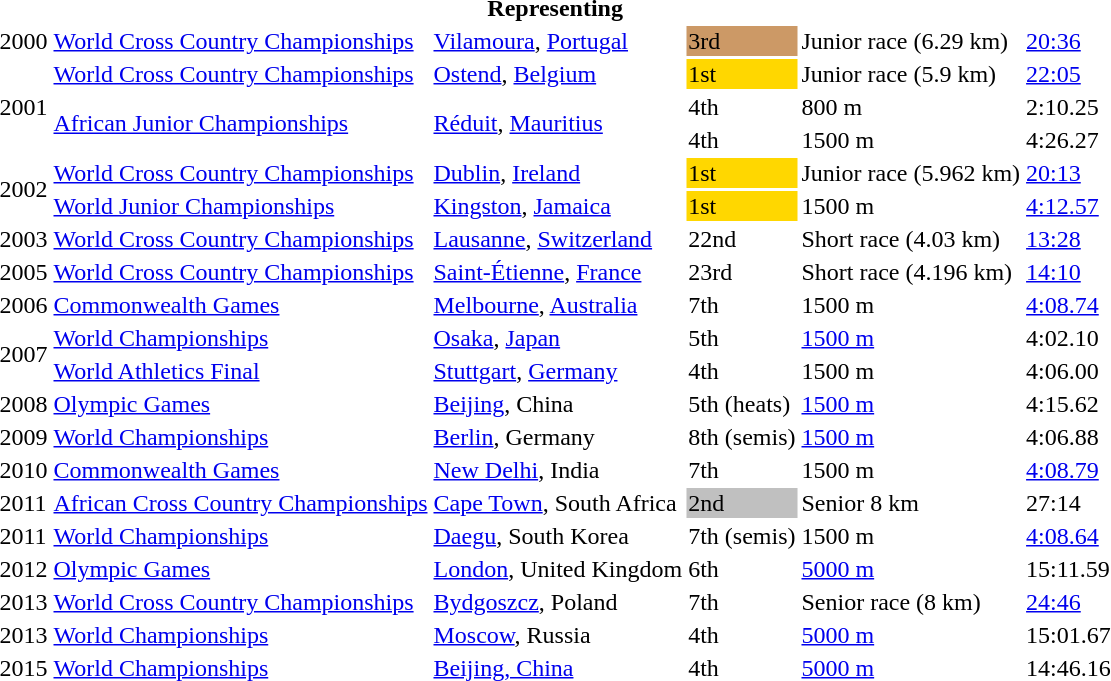<table>
<tr>
<th colspan="6">Representing </th>
</tr>
<tr>
<td>2000</td>
<td><a href='#'>World Cross Country Championships</a></td>
<td><a href='#'>Vilamoura</a>, <a href='#'>Portugal</a></td>
<td bgcolor="cc9966">3rd</td>
<td>Junior race (6.29 km)</td>
<td><a href='#'>20:36</a></td>
</tr>
<tr>
<td rowspan=3>2001</td>
<td><a href='#'>World Cross Country Championships</a></td>
<td><a href='#'>Ostend</a>, <a href='#'>Belgium</a></td>
<td bgcolor="gold">1st</td>
<td>Junior race (5.9 km)</td>
<td><a href='#'>22:05</a></td>
</tr>
<tr>
<td rowspan=2><a href='#'>African Junior Championships</a></td>
<td rowspan=2><a href='#'>Réduit</a>, <a href='#'>Mauritius</a></td>
<td>4th</td>
<td>800 m</td>
<td>2:10.25</td>
</tr>
<tr>
<td>4th</td>
<td>1500 m</td>
<td>4:26.27</td>
</tr>
<tr>
<td rowspan=2>2002</td>
<td><a href='#'>World Cross Country Championships</a></td>
<td><a href='#'>Dublin</a>, <a href='#'>Ireland</a></td>
<td bgcolor="gold">1st</td>
<td>Junior race (5.962 km)</td>
<td><a href='#'>20:13</a></td>
</tr>
<tr>
<td><a href='#'>World Junior Championships</a></td>
<td><a href='#'>Kingston</a>, <a href='#'>Jamaica</a></td>
<td bgcolor="gold">1st</td>
<td>1500 m</td>
<td><a href='#'>4:12.57</a></td>
</tr>
<tr>
<td>2003</td>
<td><a href='#'>World Cross Country Championships</a></td>
<td><a href='#'>Lausanne</a>, <a href='#'>Switzerland</a></td>
<td>22nd</td>
<td>Short race (4.03 km)</td>
<td><a href='#'>13:28</a></td>
</tr>
<tr>
<td>2005</td>
<td><a href='#'>World Cross Country Championships</a></td>
<td><a href='#'>Saint-Étienne</a>, <a href='#'>France</a></td>
<td>23rd</td>
<td>Short race (4.196 km)</td>
<td><a href='#'>14:10</a></td>
</tr>
<tr>
<td>2006</td>
<td><a href='#'>Commonwealth Games</a></td>
<td><a href='#'>Melbourne</a>, <a href='#'>Australia</a></td>
<td>7th</td>
<td>1500 m</td>
<td><a href='#'>4:08.74</a></td>
</tr>
<tr>
<td rowspan=2>2007</td>
<td><a href='#'>World Championships</a></td>
<td><a href='#'>Osaka</a>, <a href='#'>Japan</a></td>
<td>5th</td>
<td><a href='#'>1500 m</a></td>
<td>4:02.10</td>
</tr>
<tr>
<td><a href='#'>World Athletics Final</a></td>
<td><a href='#'>Stuttgart</a>, <a href='#'>Germany</a></td>
<td>4th</td>
<td>1500 m</td>
<td>4:06.00</td>
</tr>
<tr>
<td>2008</td>
<td><a href='#'>Olympic Games</a></td>
<td><a href='#'>Beijing</a>, China</td>
<td>5th (heats)</td>
<td><a href='#'>1500 m</a></td>
<td>4:15.62</td>
</tr>
<tr>
<td>2009</td>
<td><a href='#'>World Championships</a></td>
<td><a href='#'>Berlin</a>, Germany</td>
<td>8th (semis)</td>
<td><a href='#'>1500 m</a></td>
<td>4:06.88</td>
</tr>
<tr>
<td>2010</td>
<td><a href='#'>Commonwealth Games</a></td>
<td><a href='#'>New Delhi</a>, India</td>
<td>7th</td>
<td>1500 m</td>
<td><a href='#'>4:08.79</a></td>
</tr>
<tr>
<td>2011</td>
<td><a href='#'>African Cross Country Championships</a></td>
<td><a href='#'>Cape Town</a>, South Africa</td>
<td bgcolor=silver>2nd</td>
<td>Senior 8 km</td>
<td>27:14</td>
</tr>
<tr>
<td>2011</td>
<td><a href='#'>World Championships</a></td>
<td><a href='#'>Daegu</a>, South Korea</td>
<td>7th (semis)</td>
<td>1500 m</td>
<td><a href='#'>4:08.64</a></td>
</tr>
<tr>
<td>2012</td>
<td><a href='#'>Olympic Games</a></td>
<td><a href='#'>London</a>, United Kingdom</td>
<td>6th</td>
<td><a href='#'>5000 m</a></td>
<td>15:11.59</td>
</tr>
<tr>
<td>2013</td>
<td><a href='#'>World Cross Country Championships</a></td>
<td><a href='#'>Bydgoszcz</a>, Poland</td>
<td>7th</td>
<td>Senior race (8 km)</td>
<td><a href='#'>24:46</a></td>
</tr>
<tr>
<td>2013</td>
<td><a href='#'>World Championships</a></td>
<td><a href='#'>Moscow</a>, Russia</td>
<td>4th</td>
<td><a href='#'>5000 m</a></td>
<td>15:01.67</td>
</tr>
<tr>
<td>2015</td>
<td><a href='#'>World Championships</a></td>
<td><a href='#'>Beijing, China</a></td>
<td>4th</td>
<td><a href='#'>5000 m</a></td>
<td>14:46.16</td>
</tr>
</table>
